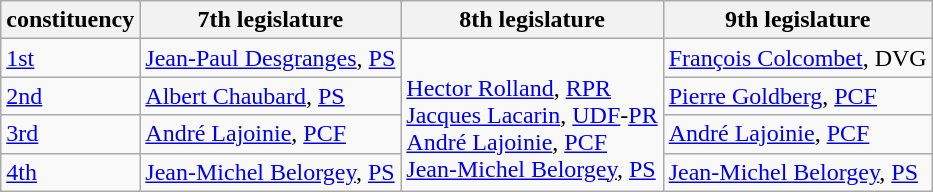<table class="wikitable">
<tr>
<th>constituency</th>
<th>7th legislature</th>
<th>8th legislature</th>
<th>9th legislature</th>
</tr>
<tr>
<td><a href='#'>1st</a></td>
<td><a href='#'>Jean-Paul Desgranges</a>, <a href='#'>PS</a></td>
<td rowspan=4><br><a href='#'>Hector Rolland</a>, <a href='#'>RPR</a><br><a href='#'>Jacques Lacarin</a>, <a href='#'>UDF</a>-<a href='#'>PR</a><br><a href='#'>André Lajoinie</a>, <a href='#'>PCF</a><br><a href='#'>Jean-Michel Belorgey</a>, <a href='#'>PS</a></td>
<td><a href='#'>François Colcombet</a>, DVG</td>
</tr>
<tr>
<td><a href='#'>2nd</a></td>
<td><a href='#'>Albert Chaubard</a>, <a href='#'>PS</a></td>
<td><a href='#'>Pierre Goldberg</a>, <a href='#'>PCF</a></td>
</tr>
<tr>
<td><a href='#'>3rd</a></td>
<td><a href='#'>André Lajoinie</a>, <a href='#'>PCF</a></td>
<td><a href='#'>André Lajoinie</a>, <a href='#'>PCF</a></td>
</tr>
<tr>
<td><a href='#'>4th</a></td>
<td><a href='#'>Jean-Michel Belorgey</a>, <a href='#'>PS</a></td>
<td><a href='#'>Jean-Michel Belorgey</a>, <a href='#'>PS</a></td>
</tr>
</table>
